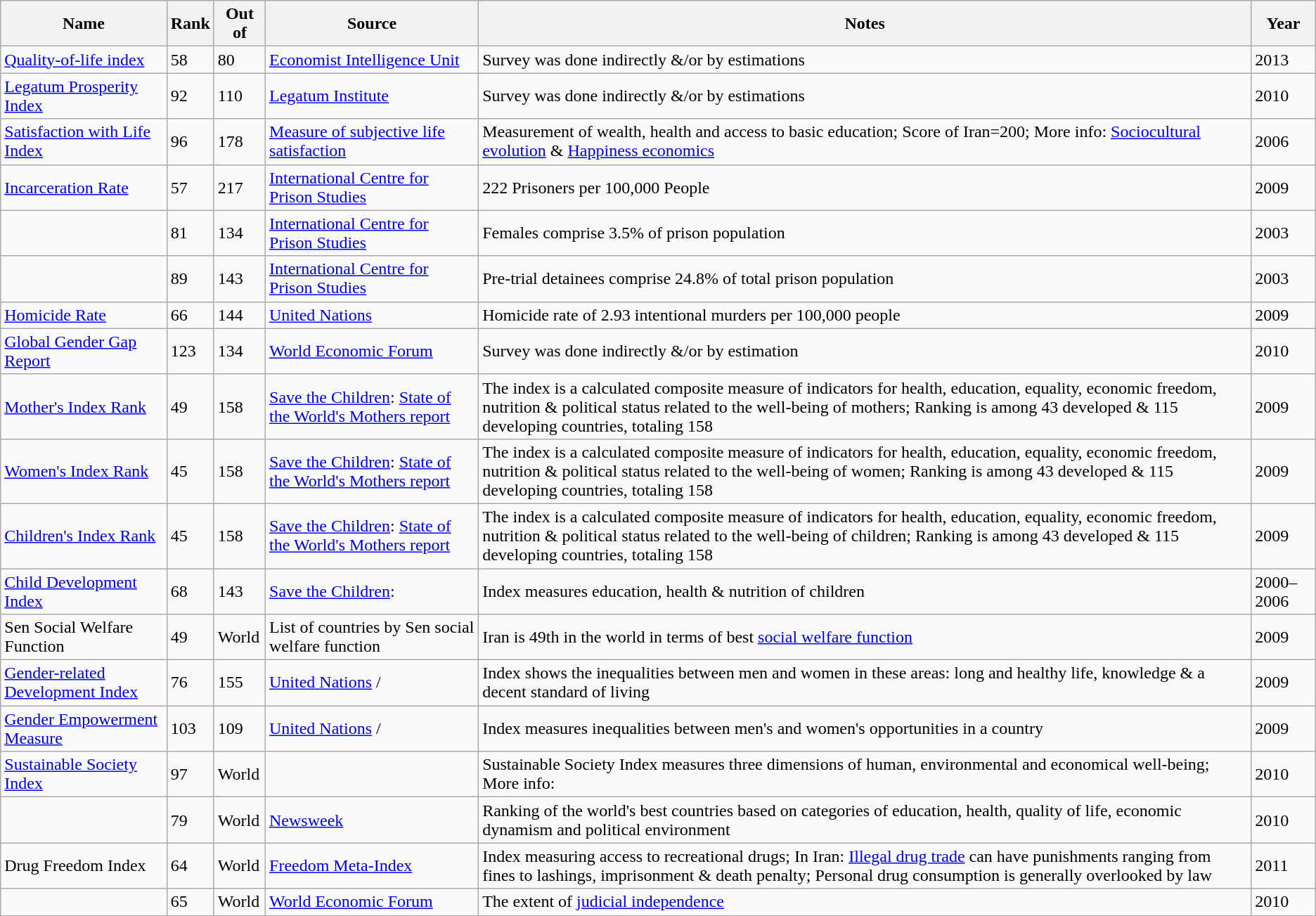<table class="wikitable sortable" style="text-align:left">
<tr>
<th>Name</th>
<th>Rank</th>
<th>Out of</th>
<th>Source</th>
<th>Notes</th>
<th>Year</th>
</tr>
<tr>
<td><a href='#'>Quality-of-life index</a></td>
<td>58</td>
<td>80</td>
<td><a href='#'>Economist Intelligence Unit</a></td>
<td>Survey was done indirectly &/or by estimations</td>
<td>2013</td>
</tr>
<tr>
<td><a href='#'>Legatum Prosperity Index</a></td>
<td>92</td>
<td>110</td>
<td><a href='#'>Legatum Institute</a></td>
<td>Survey was done indirectly &/or by estimations</td>
<td>2010</td>
</tr>
<tr>
<td><a href='#'>Satisfaction with Life Index</a></td>
<td>96</td>
<td>178</td>
<td><a href='#'>Measure of subjective life satisfaction</a></td>
<td>Measurement of wealth, health and access to basic education; Score of Iran=200; More info: <a href='#'>Sociocultural evolution</a> & <a href='#'>Happiness economics</a></td>
<td>2006</td>
</tr>
<tr>
<td><a href='#'>Incarceration Rate</a></td>
<td>57</td>
<td>217</td>
<td><a href='#'>International Centre for Prison Studies</a></td>
<td>222 Prisoners per 100,000 People</td>
<td>2009</td>
</tr>
<tr>
<td></td>
<td>81</td>
<td>134</td>
<td><a href='#'>International Centre for Prison Studies</a></td>
<td>Females comprise 3.5% of prison population</td>
<td>2003</td>
</tr>
<tr>
<td></td>
<td>89</td>
<td>143</td>
<td><a href='#'>International Centre for Prison Studies</a></td>
<td>Pre-trial detainees comprise 24.8% of total prison population</td>
<td>2003</td>
</tr>
<tr>
<td><a href='#'>Homicide Rate</a></td>
<td>66</td>
<td>144</td>
<td><a href='#'>United Nations</a></td>
<td>Homicide rate of 2.93 intentional murders per 100,000 people</td>
<td>2009</td>
</tr>
<tr>
<td><a href='#'>Global Gender Gap Report</a></td>
<td>123</td>
<td>134</td>
<td><a href='#'>World Economic Forum</a></td>
<td>Survey was done indirectly &/or by estimation</td>
<td>2010</td>
</tr>
<tr>
<td><a href='#'>Mother's Index Rank</a></td>
<td>49</td>
<td>158</td>
<td><a href='#'>Save the Children</a>: <a href='#'>State of the World's Mothers report</a> </td>
<td>The index is a calculated composite measure of indicators for health, education, equality, economic freedom, nutrition & political status related to the well-being of mothers; Ranking is among 43 developed & 115 developing countries, totaling 158</td>
<td>2009</td>
</tr>
<tr>
<td><a href='#'>Women's Index Rank</a></td>
<td>45</td>
<td>158</td>
<td><a href='#'>Save the Children</a>: <a href='#'>State of the World's Mothers report</a> </td>
<td>The index is a calculated composite measure of indicators for health, education, equality, economic freedom, nutrition & political status related to the well-being of women; Ranking is among 43 developed & 115 developing countries, totaling 158</td>
<td>2009</td>
</tr>
<tr>
<td><a href='#'>Children's Index Rank</a></td>
<td>45</td>
<td>158</td>
<td><a href='#'>Save the Children</a>: <a href='#'>State of the World's Mothers report</a> </td>
<td>The index is a calculated composite measure of indicators for health, education, equality, economic freedom, nutrition & political status related to the well-being of children; Ranking is among 43 developed & 115 developing countries, totaling 158</td>
<td>2009</td>
</tr>
<tr>
<td><a href='#'>Child Development Index</a></td>
<td>68</td>
<td>143</td>
<td><a href='#'>Save the Children</a>: </td>
<td>Index measures education, health & nutrition of children</td>
<td>2000–2006</td>
</tr>
<tr>
<td>Sen Social Welfare Function</td>
<td>49</td>
<td>World</td>
<td>List of countries by Sen social welfare function</td>
<td>Iran is 49th in the world in terms of best <a href='#'>social welfare function</a></td>
<td>2009</td>
</tr>
<tr>
<td><a href='#'>Gender-related Development Index</a></td>
<td>76</td>
<td>155</td>
<td><a href='#'>United Nations</a> / </td>
<td>Index shows the inequalities between men and women in these areas: long and healthy life, knowledge & a decent standard of living</td>
<td>2009</td>
</tr>
<tr>
<td><a href='#'>Gender Empowerment Measure</a></td>
<td>103</td>
<td>109</td>
<td><a href='#'>United Nations</a> / </td>
<td>Index measures inequalities between men's and women's opportunities in a country</td>
<td>2009</td>
</tr>
<tr>
<td><a href='#'>Sustainable Society Index</a></td>
<td>97</td>
<td>World</td>
<td> </td>
<td>Sustainable Society Index measures three dimensions of human, environmental and economical well-being; More info: </td>
<td>2010</td>
</tr>
<tr>
<td> </td>
<td>79</td>
<td>World</td>
<td><a href='#'>Newsweek</a></td>
<td>Ranking of the world's best countries based on categories of education, health, quality of life, economic dynamism and political environment</td>
<td>2010</td>
</tr>
<tr>
<td>Drug Freedom Index</td>
<td>64</td>
<td>World</td>
<td><a href='#'>Freedom Meta-Index</a></td>
<td>Index measuring access to recreational drugs; In Iran: <a href='#'>Illegal drug trade</a> can have punishments ranging from fines to lashings, imprisonment & death penalty; Personal drug consumption is generally overlooked by law</td>
<td>2011</td>
</tr>
<tr>
<td></td>
<td>65</td>
<td>World</td>
<td><a href='#'>World Economic Forum</a></td>
<td>The extent of <a href='#'>judicial independence</a></td>
<td>2010</td>
</tr>
</table>
